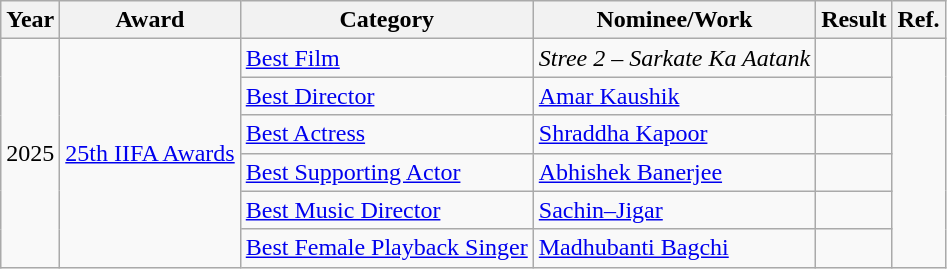<table class="wikitable">
<tr>
<th>Year</th>
<th>Award</th>
<th>Category</th>
<th>Nominee/Work</th>
<th>Result</th>
<th>Ref.</th>
</tr>
<tr>
<td rowspan="6">2025</td>
<td rowspan="6"><a href='#'>25th IIFA Awards</a></td>
<td><a href='#'>Best Film</a></td>
<td><em>Stree 2 – Sarkate Ka Aatank</em></td>
<td></td>
<td rowspan="6"></td>
</tr>
<tr>
<td><a href='#'>Best Director</a></td>
<td><a href='#'>Amar Kaushik</a></td>
<td></td>
</tr>
<tr>
<td><a href='#'>Best Actress</a></td>
<td><a href='#'>Shraddha Kapoor</a></td>
<td></td>
</tr>
<tr>
<td><a href='#'>Best Supporting Actor</a></td>
<td><a href='#'>Abhishek Banerjee</a></td>
<td></td>
</tr>
<tr>
<td><a href='#'>Best Music Director</a></td>
<td><a href='#'>Sachin–Jigar</a></td>
<td></td>
</tr>
<tr>
<td><a href='#'>Best Female Playback Singer</a></td>
<td><a href='#'>Madhubanti Bagchi</a> </td>
<td></td>
</tr>
</table>
